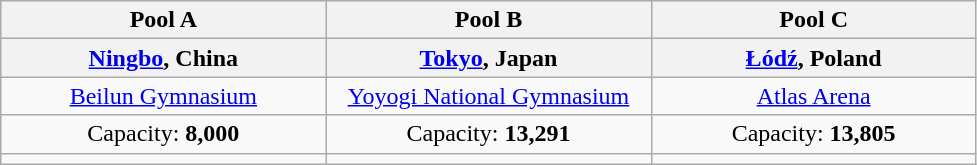<table class="wikitable" style="text-align:center">
<tr>
<th width=30%>Pool A</th>
<th width=30%>Pool B</th>
<th width=30%>Pool C</th>
</tr>
<tr>
<th> <a href='#'>Ningbo</a>, China</th>
<th> <a href='#'>Tokyo</a>, Japan</th>
<th> <a href='#'>Łódź</a>, Poland</th>
</tr>
<tr>
<td><a href='#'>Beilun Gymnasium</a></td>
<td><a href='#'>Yoyogi National Gymnasium</a></td>
<td><a href='#'>Atlas Arena</a></td>
</tr>
<tr>
<td>Capacity: <strong>8,000</strong></td>
<td>Capacity: <strong>13,291</strong></td>
<td>Capacity: <strong>13,805</strong></td>
</tr>
<tr>
<td></td>
<td></td>
<td></td>
</tr>
</table>
